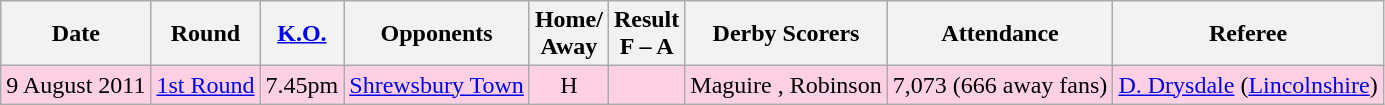<table class="wikitable" style="text-align:center;">
<tr>
<th>Date</th>
<th>Round</th>
<th><a href='#'>K.O.</a></th>
<th>Opponents</th>
<th>Home/<br>Away</th>
<th>Result<br>F – A</th>
<th>Derby Scorers</th>
<th>Attendance</th>
<th>Referee</th>
</tr>
<tr bgcolor="#ffd0e3">
<td>9 August 2011</td>
<td><a href='#'>1st Round</a></td>
<td>7.45pm</td>
<td><a href='#'>Shrewsbury Town</a></td>
<td>H</td>
<td></td>
<td>Maguire , Robinson </td>
<td>7,073 (666 away fans)</td>
<td><a href='#'>D. Drysdale</a> (<a href='#'>Lincolnshire</a>)</td>
</tr>
</table>
